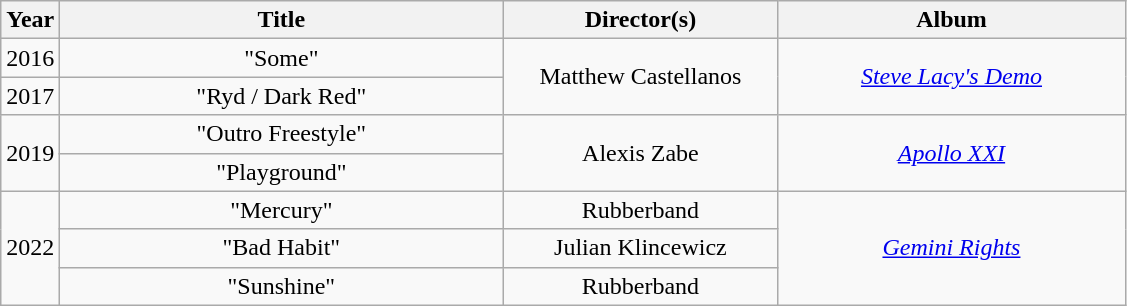<table class="wikitable plainrowheaders" style="text-align:center;">
<tr>
<th scope="col" style="width: 2em;">Year</th>
<th scope="col" style="width: 18em;">Title</th>
<th scope="col" style="width: 11em;">Director(s)</th>
<th scope="col" style="width: 14em;">Album</th>
</tr>
<tr>
<td>2016</td>
<td scope="row">"Some"</td>
<td rowspan="2">Matthew Castellanos</td>
<td rowspan="2"><em><a href='#'>Steve Lacy's Demo</a></em></td>
</tr>
<tr>
<td>2017</td>
<td scope="row">"Ryd / Dark Red"</td>
</tr>
<tr>
<td rowspan="2">2019</td>
<td scope="row">"Outro Freestyle"</td>
<td rowspan="2">Alexis Zabe</td>
<td rowspan="2"><em><a href='#'>Apollo XXI</a></em></td>
</tr>
<tr>
<td scope="row">"Playground"</td>
</tr>
<tr>
<td rowspan="3">2022</td>
<td>"Mercury"</td>
<td>Rubberband</td>
<td rowspan="3"><em><a href='#'>Gemini Rights</a></em></td>
</tr>
<tr>
<td>"Bad Habit"</td>
<td>Julian Klincewicz</td>
</tr>
<tr>
<td>"Sunshine"</td>
<td>Rubberband</td>
</tr>
</table>
